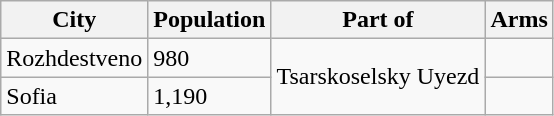<table class="wikitable">
<tr>
<th>City</th>
<th>Population</th>
<th>Part of</th>
<th>Arms</th>
</tr>
<tr>
<td>Rozhdestveno</td>
<td>980</td>
<td rowspan=2>Tsarskoselsky Uyezd</td>
<td></td>
</tr>
<tr>
<td>Sofia</td>
<td>1,190</td>
<td></td>
</tr>
</table>
